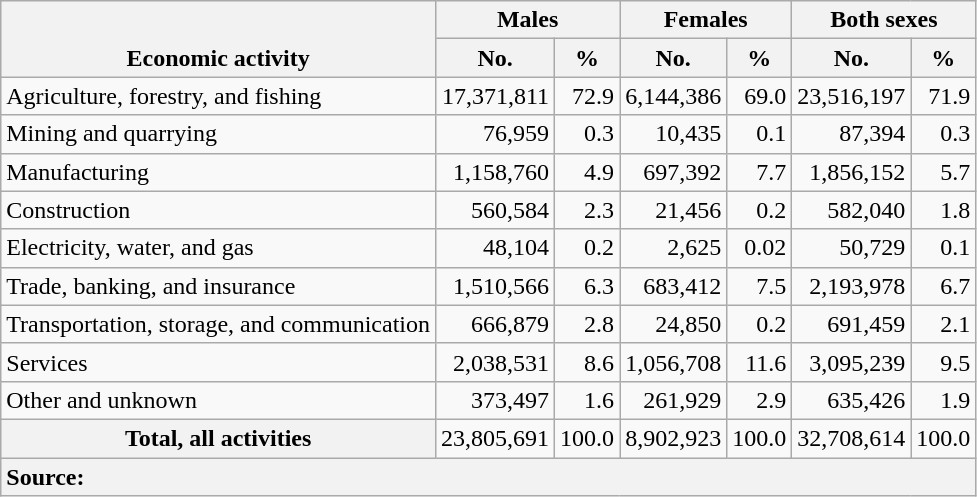<table class="wikitable plainrowheaders" style="text-align: right">
<tr class="static-row-header" style="vertical-align: bottom">
<th scope="col" rowspan="2">Economic activity</th>
<th scope="col" colspan="2">Males</th>
<th scope="col" colspan="2">Females</th>
<th scope="col" colspan="2">Both sexes</th>
</tr>
<tr>
<th scope="col">No.</th>
<th scope="col">%</th>
<th scope="col">No.</th>
<th scope="col">%</th>
<th scope="col">No.</th>
<th scope="col">%</th>
</tr>
<tr>
<td style="text-align: left">Agriculture, forestry, and fishing</td>
<td>17,371,811</td>
<td>72.9</td>
<td>6,144,386</td>
<td>69.0</td>
<td>23,516,197</td>
<td>71.9</td>
</tr>
<tr>
<td style="text-align: left">Mining and quarrying</td>
<td>76,959</td>
<td>0.3</td>
<td>10,435</td>
<td>0.1</td>
<td>87,394</td>
<td>0.3</td>
</tr>
<tr>
<td style="text-align: left">Manufacturing</td>
<td>1,158,760</td>
<td>4.9</td>
<td>697,392</td>
<td>7.7</td>
<td>1,856,152</td>
<td>5.7</td>
</tr>
<tr>
<td style="text-align: left">Construction</td>
<td>560,584</td>
<td>2.3</td>
<td>21,456</td>
<td>0.2</td>
<td>582,040</td>
<td>1.8</td>
</tr>
<tr>
<td style="text-align: left">Electricity, water, and gas</td>
<td>48,104</td>
<td>0.2</td>
<td>2,625</td>
<td>0.02</td>
<td>50,729</td>
<td>0.1</td>
</tr>
<tr>
<td style="text-align: left">Trade, banking, and insurance</td>
<td>1,510,566</td>
<td>6.3</td>
<td>683,412</td>
<td>7.5</td>
<td>2,193,978</td>
<td>6.7</td>
</tr>
<tr>
<td style="text-align: left">Transportation, storage, and communication</td>
<td>666,879</td>
<td>2.8</td>
<td>24,850</td>
<td>0.2</td>
<td>691,459</td>
<td>2.1</td>
</tr>
<tr>
<td style="text-align: left">Services</td>
<td>2,038,531</td>
<td>8.6</td>
<td>1,056,708</td>
<td>11.6</td>
<td>3,095,239</td>
<td>9.5</td>
</tr>
<tr>
<td style="text-align: left">Other and unknown</td>
<td>373,497</td>
<td>1.6</td>
<td>261,929</td>
<td>2.9</td>
<td>635,426</td>
<td>1.9</td>
</tr>
<tr>
<th scope="row"><strong>Total, all activities</strong></th>
<td>23,805,691</td>
<td>100.0</td>
<td>8,902,923</td>
<td>100.0</td>
<td>32,708,614</td>
<td>100.0</td>
</tr>
<tr>
<th scope="row" colspan="7" style="text-align: left"><strong>Source:</strong> </th>
</tr>
</table>
